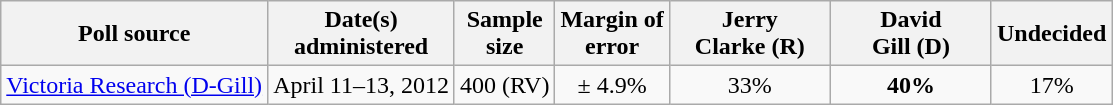<table class="wikitable">
<tr>
<th>Poll source</th>
<th>Date(s)<br>administered</th>
<th>Sample<br>size</th>
<th>Margin of<br>error</th>
<th style="width:100px;">Jerry<br>Clarke (R)</th>
<th style="width:100px;">David<br>Gill (D)</th>
<th>Undecided</th>
</tr>
<tr>
<td><a href='#'>Victoria Research (D-Gill)</a></td>
<td align=center>April 11–13, 2012</td>
<td align=center>400 (RV)</td>
<td align=center>± 4.9%</td>
<td align=center>33%</td>
<td align=center ><strong>40%</strong></td>
<td align=center>17%</td>
</tr>
</table>
